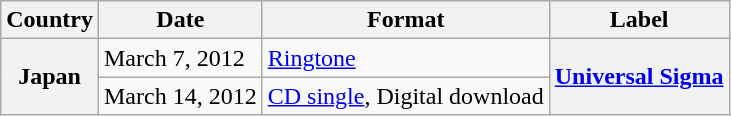<table class="wikitable plainrowheaders">
<tr>
<th scope="col">Country</th>
<th>Date</th>
<th>Format</th>
<th>Label</th>
</tr>
<tr>
<th scope="row" rowspan="2">Japan</th>
<td>March 7, 2012</td>
<td><a href='#'>Ringtone</a></td>
<th scope="row" rowspan="2"><a href='#'>Universal Sigma</a></th>
</tr>
<tr>
<td>March 14, 2012</td>
<td><a href='#'>CD single</a>, Digital download</td>
</tr>
</table>
